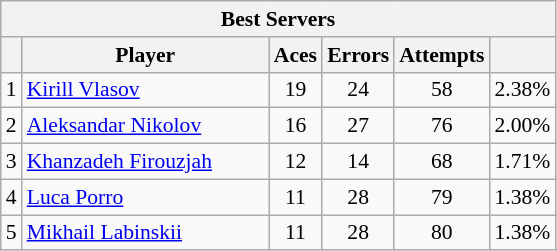<table class="wikitable sortable" style=font-size:90%>
<tr>
<th colspan=7>Best Servers</th>
</tr>
<tr>
<th></th>
<th width=158>Player</th>
<th width=20>Aces</th>
<th width=20>Errors</th>
<th width=20>Attempts</th>
<th width=20></th>
</tr>
<tr>
<td>1</td>
<td> <a href='#'>Kirill Vlasov</a></td>
<td align=center>19</td>
<td align=center>24</td>
<td align=center>58</td>
<td align=center>2.38%</td>
</tr>
<tr>
<td>2</td>
<td> <a href='#'>Aleksandar Nikolov</a></td>
<td align=center>16</td>
<td align=center>27</td>
<td align=center>76</td>
<td align=center>2.00%</td>
</tr>
<tr>
<td>3</td>
<td> <a href='#'>Khanzadeh Firouzjah</a></td>
<td align=center>12</td>
<td align=center>14</td>
<td align=center>68</td>
<td align=center>1.71%</td>
</tr>
<tr>
<td>4</td>
<td> <a href='#'>Luca Porro</a></td>
<td align=center>11</td>
<td align=center>28</td>
<td align=center>79</td>
<td align=center>1.38%</td>
</tr>
<tr>
<td>5</td>
<td> <a href='#'>Mikhail Labinskii</a></td>
<td align=center>11</td>
<td align=center>28</td>
<td align=center>80</td>
<td align=center>1.38%</td>
</tr>
</table>
